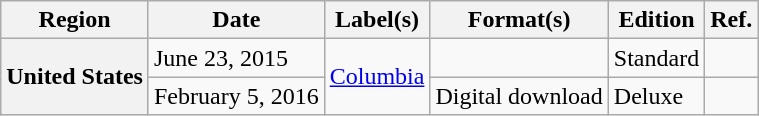<table class="wikitable plainrowheaders">
<tr>
<th scope="col">Region</th>
<th scope="col">Date</th>
<th scope="col">Label(s)</th>
<th scope="col">Format(s)</th>
<th scope="col">Edition</th>
<th scope="col">Ref.</th>
</tr>
<tr>
<th scope="row" rowspan="2">United States</th>
<td>June 23, 2015</td>
<td rowspan="2"><a href='#'>Columbia</a></td>
<td></td>
<td>Standard</td>
<td></td>
</tr>
<tr>
<td>February 5, 2016</td>
<td>Digital download</td>
<td>Deluxe</td>
<td></td>
</tr>
</table>
